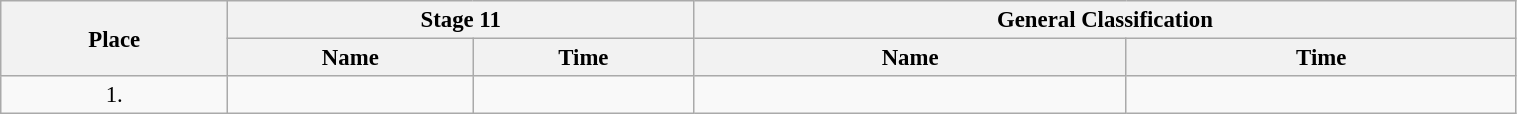<table class="wikitable"  style="font-size:95%; width:80%;">
<tr>
<th rowspan="2">Place</th>
<th colspan="2">Stage 11</th>
<th colspan="2">General Classification</th>
</tr>
<tr>
<th>Name</th>
<th>Time</th>
<th>Name</th>
<th>Time</th>
</tr>
<tr>
<td style="text-align:center;">1.</td>
<td></td>
<td></td>
<td></td>
<td></td>
</tr>
</table>
